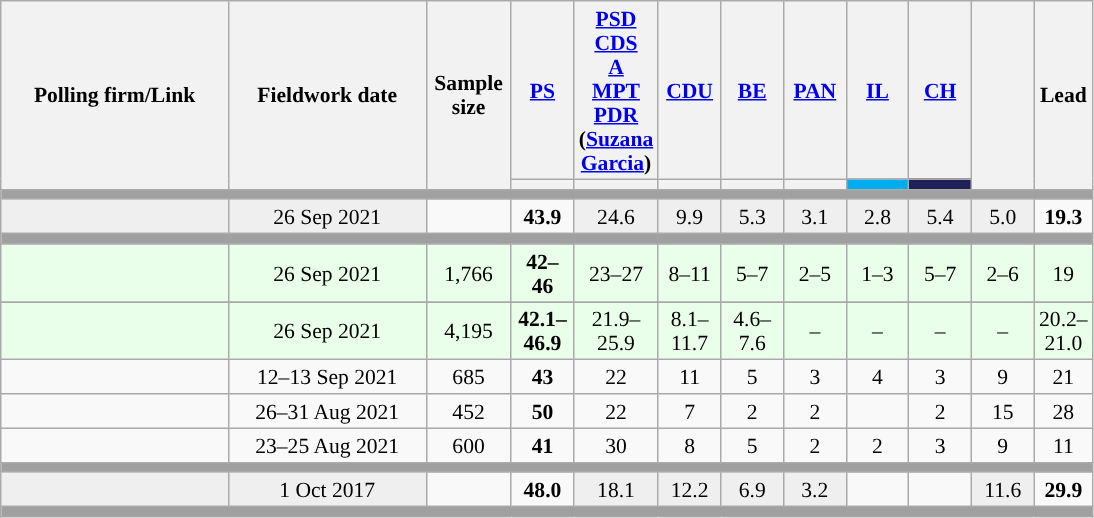<table class="wikitable sortable mw-datatable" style="text-align:center;font-size:90%;line-height:16px;">
<tr style="height:42px;">
<th style="width:145px;" rowspan="2">Polling firm/Link</th>
<th style="width:125px;" rowspan="2">Fieldwork date</th>
<th class="unsortable" style="width:50px;" rowspan="2">Sample size</th>
<th class="unsortable" style="width:35px;"><a href='#'>PS</a></th>
<th class="unsortable" style="width:35px;"><a href='#'>PSD</a><br><a href='#'>CDS</a><br><a href='#'>A</a><br><a href='#'>MPT</a><br><a href='#'>PDR</a><br>(<a href='#'>Suzana Garcia</a>)</th>
<th class="unsortable" style="width:35px;"><a href='#'>CDU</a></th>
<th class="unsortable" style="width:35px;"><a href='#'>BE</a></th>
<th class="unsortable" style="width:35px;"><a href='#'>PAN</a></th>
<th class="unsortable" style="width:35px;"><a href='#'>IL</a></th>
<th class="unsortable" style="width:35px;"><a href='#'>CH</a></th>
<th class="unsortable" style="width:35px;" rowspan="2"></th>
<th class="unsortable" style="width:30px;" rowspan="2">Lead</th>
</tr>
<tr>
<th class="unsortable" style="color:inherit;background:"></th>
<th class="unsortable" style="color:inherit;background:"></th>
<th class="unsortable" style="color:inherit;background:"></th>
<th class="unsortable" style="color:inherit;background:"></th>
<th class="sortable" style="background:"></th>
<th class="sortable" style="background:#00ADEF;"></th>
<th class="sortable" style="background:#202056;"></th>
</tr>
<tr>
<td colspan="17" style="background:#A0A0A0"></td>
</tr>
<tr>
<td style="background:#EFEFEF;"><strong></strong></td>
<td style="background:#EFEFEF;" data-sort-value="2019-10-06">26 Sep 2021</td>
<td></td>
<td><strong>43.9</strong><br></td>
<td style="background:#EFEFEF;">24.6<br></td>
<td style="background:#EFEFEF;">9.9<br></td>
<td style="background:#EFEFEF;">5.3<br></td>
<td style="background:#EFEFEF;">3.1<br></td>
<td style="background:#EFEFEF;">2.8<br></td>
<td style="background:#EFEFEF;">5.4<br></td>
<td style="background:#EFEFEF;">5.0<br></td>
<td style="background:"><strong>19.3</strong></td>
</tr>
<tr>
<td colspan="17" style="background:#A0A0A0"></td>
</tr>
<tr>
</tr>
<tr style="background:#EAFFEA"|>
<td></td>
<td data-sort-value="2019-10-06">26 Sep 2021</td>
<td>1,766</td>
<td><strong>42–46</strong><br></td>
<td>23–27<br></td>
<td>8–11<br></td>
<td>5–7<br></td>
<td>2–5<br></td>
<td>1–3<br></td>
<td>5–7<br></td>
<td>2–6<br></td>
<td style="background:">19</td>
</tr>
<tr>
</tr>
<tr style="background:#EAFFEA"|>
<td></td>
<td data-sort-value="2019-10-06">26 Sep 2021</td>
<td>4,195</td>
<td><strong>42.1–<br>46.9</strong><br></td>
<td>21.9–<br>25.9<br></td>
<td>8.1–<br>11.7<br></td>
<td>4.6–<br>7.6<br></td>
<td>–</td>
<td>–</td>
<td>–</td>
<td>–</td>
<td style="background:">20.2–<br>21.0</td>
</tr>
<tr>
<td align="center"><br></td>
<td align="center">12–13 Sep 2021</td>
<td>685</td>
<td align="center" ><strong>43</strong><br></td>
<td align="center">22<br></td>
<td align="center">11<br></td>
<td align="center">5<br></td>
<td align="center">3<br></td>
<td align="center">4<br></td>
<td align="center">3<br></td>
<td align="center">9<br></td>
<td style="background:">21</td>
</tr>
<tr>
<td align="center"></td>
<td align="center">26–31 Aug 2021</td>
<td>452</td>
<td align="center" ><strong>50</strong></td>
<td align="center">22</td>
<td align="center">7</td>
<td align="center">2</td>
<td align="center">2</td>
<td></td>
<td align="center">2</td>
<td align="center">15</td>
<td style="background:">28</td>
</tr>
<tr>
<td align="center"></td>
<td align="center">23–25 Aug 2021</td>
<td>600</td>
<td align="center" ><strong>41</strong></td>
<td align="center">30</td>
<td align="center">8</td>
<td align="center">5</td>
<td align="center">2</td>
<td align="center">2</td>
<td align="center">3</td>
<td align="center">9</td>
<td style="background:">11</td>
</tr>
<tr>
<td colspan="17" style="background:#A0A0A0"></td>
</tr>
<tr>
<td style="background:#EFEFEF;"><strong></strong></td>
<td style="background:#EFEFEF;" data-sort-value="2019-10-06">1 Oct 2017</td>
<td></td>
<td><strong>48.0</strong><br></td>
<td style="background:#EFEFEF;">18.1<br></td>
<td style="background:#EFEFEF;">12.2<br></td>
<td style="background:#EFEFEF;">6.9<br></td>
<td style="background:#EFEFEF;">3.2<br></td>
<td></td>
<td></td>
<td style="background:#EFEFEF;">11.6<br></td>
<td style="background:"><strong>29.9</strong></td>
</tr>
<tr>
<td colspan="17" style="background:#A0A0A0"></td>
</tr>
</table>
